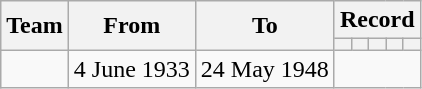<table class=wikitable style="text-align: center">
<tr>
<th rowspan=2>Team</th>
<th rowspan=2>From</th>
<th rowspan=2>To</th>
<th colspan=5>Record</th>
</tr>
<tr>
<th></th>
<th></th>
<th></th>
<th></th>
<th></th>
</tr>
<tr>
<td align=left> </td>
<td align=left>4 June 1933</td>
<td align=left>24 May 1948<br>
</td>
</tr>
</table>
